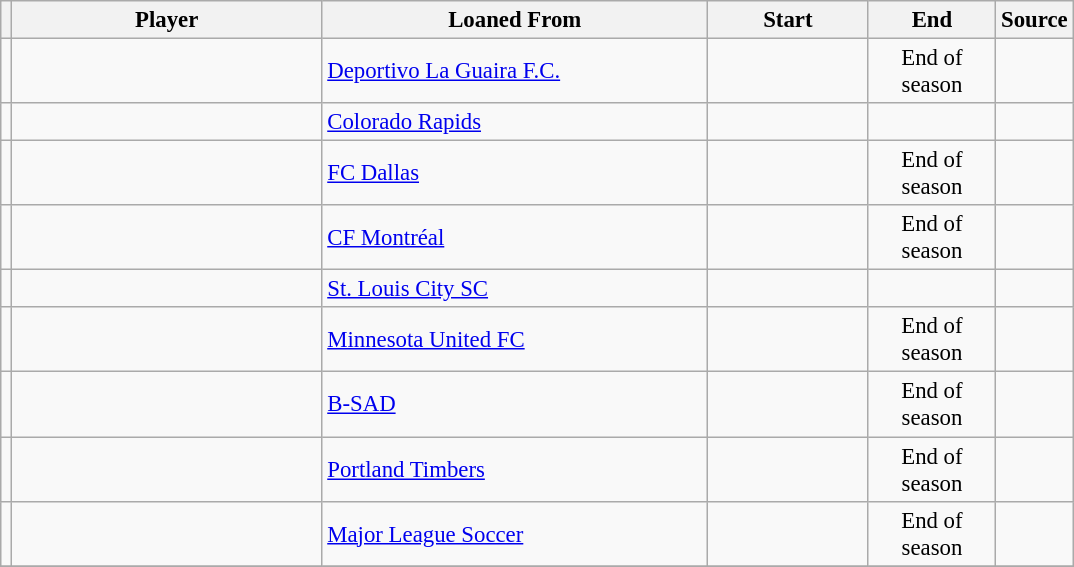<table class="wikitable plainrowheaders sortable" style="font-size:95%">
<tr>
<th></th>
<th scope="col" style="width:200px;">Player</th>
<th scope="col" style="width:250px;">Loaned From</th>
<th scope="col" style="width:100px;">Start</th>
<th scope="col" style="width:78px;">End</th>
<th>Source</th>
</tr>
<tr>
<td align=center></td>
<td></td>
<td> <a href='#'>Deportivo La Guaira F.C.</a></td>
<td align=center></td>
<td align=center>End of season</td>
<td align=center></td>
</tr>
<tr>
<td align=center></td>
<td></td>
<td> <a href='#'>Colorado Rapids</a></td>
<td align=center></td>
<td align=center></td>
<td align=center></td>
</tr>
<tr>
<td align=center></td>
<td></td>
<td> <a href='#'>FC Dallas</a></td>
<td align=center></td>
<td align=center>End of season</td>
<td align=center></td>
</tr>
<tr>
<td align=center></td>
<td></td>
<td> <a href='#'>CF Montréal</a></td>
<td align=center></td>
<td align=center>End of season</td>
<td align=center></td>
</tr>
<tr>
<td align=center></td>
<td></td>
<td> <a href='#'>St. Louis City SC</a></td>
<td align=center></td>
<td align=center></td>
<td align=center></td>
</tr>
<tr>
<td align=center></td>
<td></td>
<td> <a href='#'>Minnesota United FC</a></td>
<td align=center></td>
<td align=center>End of season</td>
<td align=center></td>
</tr>
<tr>
<td align=center></td>
<td></td>
<td> <a href='#'>B-SAD</a></td>
<td align=center></td>
<td align=center>End of season</td>
<td align=center></td>
</tr>
<tr>
<td align=center></td>
<td></td>
<td> <a href='#'>Portland Timbers</a></td>
<td align=center></td>
<td align=center>End of season</td>
<td align=center></td>
</tr>
<tr>
<td align=center></td>
<td></td>
<td> <a href='#'>Major League Soccer</a></td>
<td align=center></td>
<td align=center>End of season</td>
<td align=center></td>
</tr>
<tr>
</tr>
</table>
